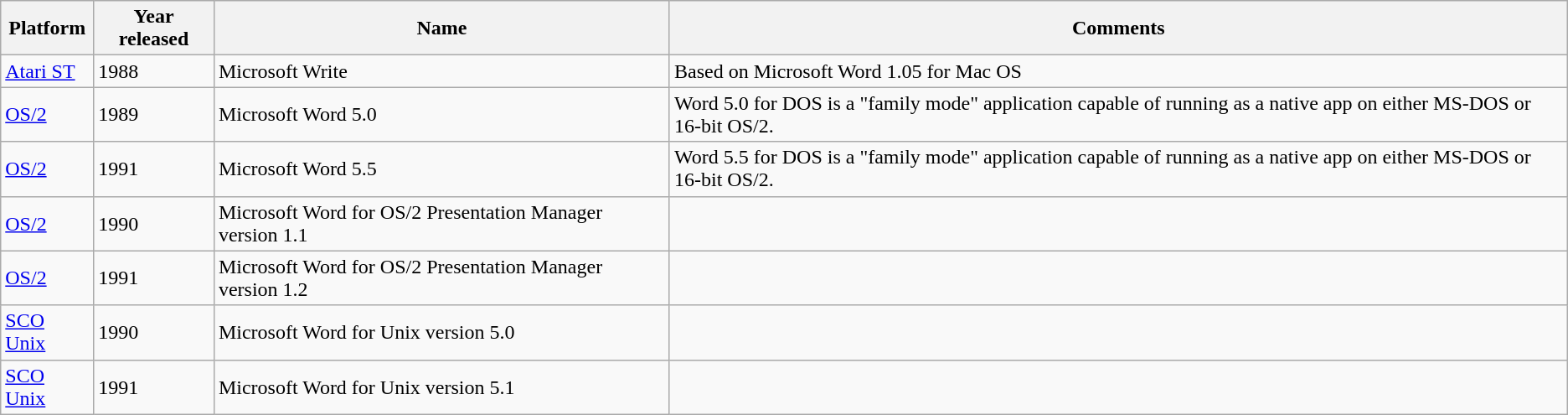<table class="wikitable sortable">
<tr>
<th>Platform</th>
<th>Year released</th>
<th>Name</th>
<th scope="col" class="unsortable">Comments</th>
</tr>
<tr>
<td><a href='#'>Atari ST</a></td>
<td>1988</td>
<td>Microsoft Write</td>
<td>Based on Microsoft Word 1.05 for Mac OS</td>
</tr>
<tr>
<td><a href='#'>OS/2</a></td>
<td>1989</td>
<td>Microsoft Word 5.0</td>
<td>Word 5.0 for DOS is a "family mode" application capable of running as a native app on either MS-DOS or 16-bit OS/2.</td>
</tr>
<tr>
<td><a href='#'>OS/2</a></td>
<td>1991</td>
<td>Microsoft Word 5.5</td>
<td>Word 5.5 for DOS is a "family mode" application capable of running as a native app on either MS-DOS or 16-bit OS/2.</td>
</tr>
<tr>
<td><a href='#'>OS/2</a></td>
<td>1990</td>
<td>Microsoft Word for OS/2 Presentation Manager version 1.1</td>
<td></td>
</tr>
<tr>
<td><a href='#'>OS/2</a></td>
<td>1991</td>
<td>Microsoft Word for OS/2 Presentation Manager version 1.2</td>
<td></td>
</tr>
<tr>
<td><a href='#'>SCO Unix</a></td>
<td>1990</td>
<td>Microsoft Word for Unix version 5.0</td>
<td></td>
</tr>
<tr>
<td><a href='#'>SCO Unix</a></td>
<td>1991</td>
<td>Microsoft Word for Unix version 5.1</td>
<td></td>
</tr>
</table>
